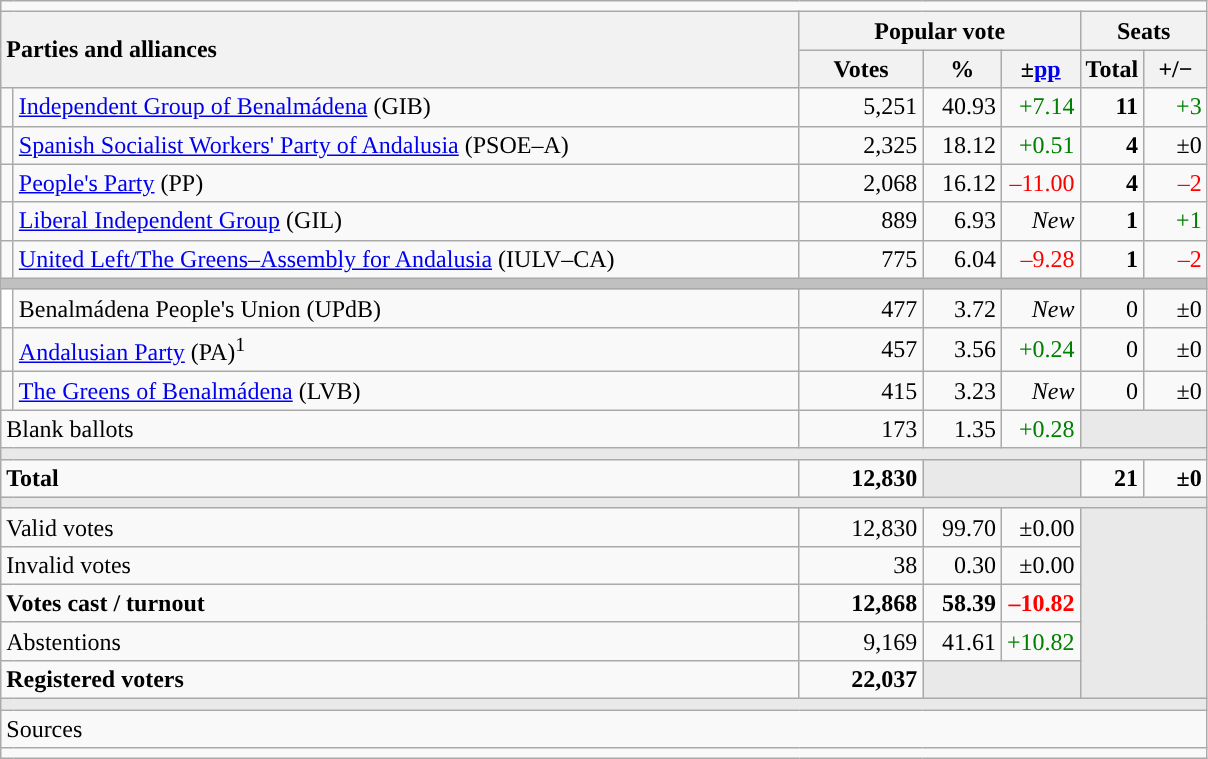<table class="wikitable" style="text-align:right;">
<tr>
<td colspan="7"></td>
</tr>
<tr>
<th style="text-align:left;" rowspan="2" colspan="2" width="525">Parties and alliances</th>
<th colspan="3">Popular vote</th>
<th colspan="2">Seats</th>
</tr>
<tr>
<th width="75">Votes</th>
<th width="45">%</th>
<th width="45">±<a href='#'>pp</a></th>
<th width="35">Total</th>
<th width="35">+/−</th>
</tr>
<tr>
<td width="1" style="color:inherit;background:"></td>
<td align="left"><a href='#'>Independent Group of Benalmádena</a> (GIB)</td>
<td>5,251</td>
<td>40.93</td>
<td style="color:green;">+7.14</td>
<td><strong>11</strong></td>
<td style="color:green;">+3</td>
</tr>
<tr>
<td style="color:inherit;background:"></td>
<td align="left"><a href='#'>Spanish Socialist Workers' Party of Andalusia</a> (PSOE–A)</td>
<td>2,325</td>
<td>18.12</td>
<td style="color:green;">+0.51</td>
<td><strong>4</strong></td>
<td>±0</td>
</tr>
<tr>
<td style="color:inherit;background:"></td>
<td align="left"><a href='#'>People's Party</a> (PP)</td>
<td>2,068</td>
<td>16.12</td>
<td style="color:red;">–11.00</td>
<td><strong>4</strong></td>
<td style="color:red;">–2</td>
</tr>
<tr>
<td style="color:inherit;background:"></td>
<td align="left"><a href='#'>Liberal Independent Group</a> (GIL)</td>
<td>889</td>
<td>6.93</td>
<td><em>New</em></td>
<td><strong>1</strong></td>
<td style="color:green;">+1</td>
</tr>
<tr>
<td style="color:inherit;background:"></td>
<td align="left"><a href='#'>United Left/The Greens–Assembly for Andalusia</a> (IULV–CA)</td>
<td>775</td>
<td>6.04</td>
<td style="color:red;">–9.28</td>
<td><strong>1</strong></td>
<td style="color:red;">–2</td>
</tr>
<tr>
<td colspan="7" bgcolor="#C0C0C0"></td>
</tr>
<tr>
<td bgcolor="white"></td>
<td align="left">Benalmádena People's Union (UPdB)</td>
<td>477</td>
<td>3.72</td>
<td><em>New</em></td>
<td>0</td>
<td>±0</td>
</tr>
<tr>
<td style="color:inherit;background:"></td>
<td align="left"><a href='#'>Andalusian Party</a> (PA)<sup>1</sup></td>
<td>457</td>
<td>3.56</td>
<td style="color:green;">+0.24</td>
<td>0</td>
<td>±0</td>
</tr>
<tr>
<td style="color:inherit;background:"></td>
<td align="left"><a href='#'>The Greens of Benalmádena</a> (LVB)</td>
<td>415</td>
<td>3.23</td>
<td><em>New</em></td>
<td>0</td>
<td>±0</td>
</tr>
<tr>
<td align="left" colspan="2">Blank ballots</td>
<td>173</td>
<td>1.35</td>
<td style="color:green;">+0.28</td>
<td bgcolor="#E9E9E9" colspan="2"></td>
</tr>
<tr>
<td colspan="7" bgcolor="#E9E9E9"></td>
</tr>
<tr style="font-weight:bold;">
<td align="left" colspan="2">Total</td>
<td>12,830</td>
<td bgcolor="#E9E9E9" colspan="2"></td>
<td>21</td>
<td>±0</td>
</tr>
<tr>
<td colspan="7" bgcolor="#E9E9E9"></td>
</tr>
<tr>
<td align="left" colspan="2">Valid votes</td>
<td>12,830</td>
<td>99.70</td>
<td>±0.00</td>
<td bgcolor="#E9E9E9" colspan="2" rowspan="5"></td>
</tr>
<tr>
<td align="left" colspan="2">Invalid votes</td>
<td>38</td>
<td>0.30</td>
<td>±0.00</td>
</tr>
<tr style="font-weight:bold;">
<td align="left" colspan="2">Votes cast / turnout</td>
<td>12,868</td>
<td>58.39</td>
<td style="color:red;">–10.82</td>
</tr>
<tr>
<td align="left" colspan="2">Abstentions</td>
<td>9,169</td>
<td>41.61</td>
<td style="color:green;">+10.82</td>
</tr>
<tr style="font-weight:bold;">
<td align="left" colspan="2">Registered voters</td>
<td>22,037</td>
<td bgcolor="#E9E9E9" colspan="2"></td>
</tr>
<tr>
<td colspan="7" bgcolor="#E9E9E9"></td>
</tr>
<tr>
<td align="left" colspan="7">Sources</td>
</tr>
<tr>
<td colspan="7" style="text-align:left; max-width:790px;"></td>
</tr>
</table>
